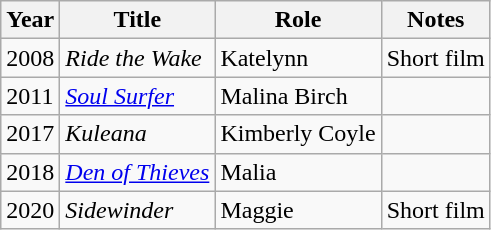<table class="sortable wikitable">
<tr>
<th>Year</th>
<th>Title</th>
<th>Role</th>
<th class="unsortable">Notes</th>
</tr>
<tr>
<td>2008</td>
<td><em>Ride the Wake</em></td>
<td>Katelynn</td>
<td>Short film</td>
</tr>
<tr>
<td>2011</td>
<td><em><a href='#'>Soul Surfer</a></em></td>
<td>Malina Birch</td>
<td></td>
</tr>
<tr>
<td>2017</td>
<td><em>Kuleana</em></td>
<td>Kimberly Coyle</td>
<td></td>
</tr>
<tr>
<td>2018</td>
<td><em><a href='#'>Den of Thieves</a></em></td>
<td>Malia</td>
<td></td>
</tr>
<tr>
<td>2020</td>
<td><em>Sidewinder</em></td>
<td>Maggie</td>
<td>Short film</td>
</tr>
</table>
